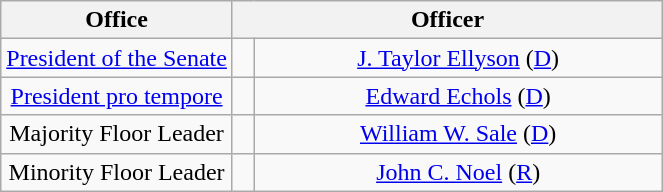<table class="wikitable" style="text-align:center">
<tr>
<th width="35%">Office</th>
<th colspan=2 width="65%">Officer</th>
</tr>
<tr>
<td><a href='#'>President of the Senate</a></td>
<td></td>
<td><a href='#'>J. Taylor Ellyson</a> (<a href='#'>D</a>)</td>
</tr>
<tr>
<td><a href='#'>President pro tempore</a></td>
<td></td>
<td><a href='#'>Edward Echols</a> (<a href='#'>D</a>)</td>
</tr>
<tr>
<td>Majority Floor Leader</td>
<td></td>
<td><a href='#'>William W. Sale</a> (<a href='#'>D</a>)</td>
</tr>
<tr>
<td>Minority Floor Leader</td>
<td></td>
<td><a href='#'>John C. Noel</a> (<a href='#'>R</a>)</td>
</tr>
</table>
